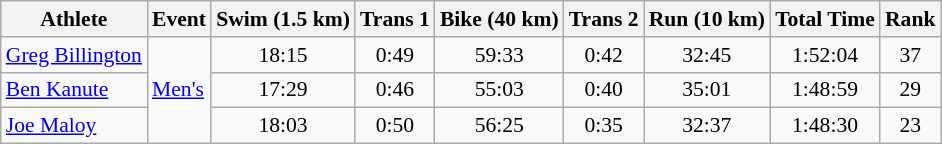<table class=wikitable style=font-size:90%;text-align:center>
<tr>
<th>Athlete</th>
<th>Event</th>
<th>Swim (1.5 km)</th>
<th>Trans 1</th>
<th>Bike (40 km)</th>
<th>Trans 2</th>
<th>Run (10 km)</th>
<th>Total Time</th>
<th>Rank</th>
</tr>
<tr>
<td align=left><a href='#'>Greg Billington</a></td>
<td align=left rowspan=3><a href='#'>Men's</a></td>
<td>18:15</td>
<td>0:49</td>
<td>59:33</td>
<td>0:42</td>
<td>32:45</td>
<td>1:52:04</td>
<td>37</td>
</tr>
<tr>
<td align=left><a href='#'>Ben Kanute</a></td>
<td>17:29</td>
<td>0:46</td>
<td>55:03</td>
<td>0:40</td>
<td>35:01</td>
<td>1:48:59</td>
<td>29</td>
</tr>
<tr>
<td align=left><a href='#'>Joe Maloy</a></td>
<td>18:03</td>
<td>0:50</td>
<td>56:25</td>
<td>0:35</td>
<td>32:37</td>
<td>1:48:30</td>
<td>23</td>
</tr>
</table>
